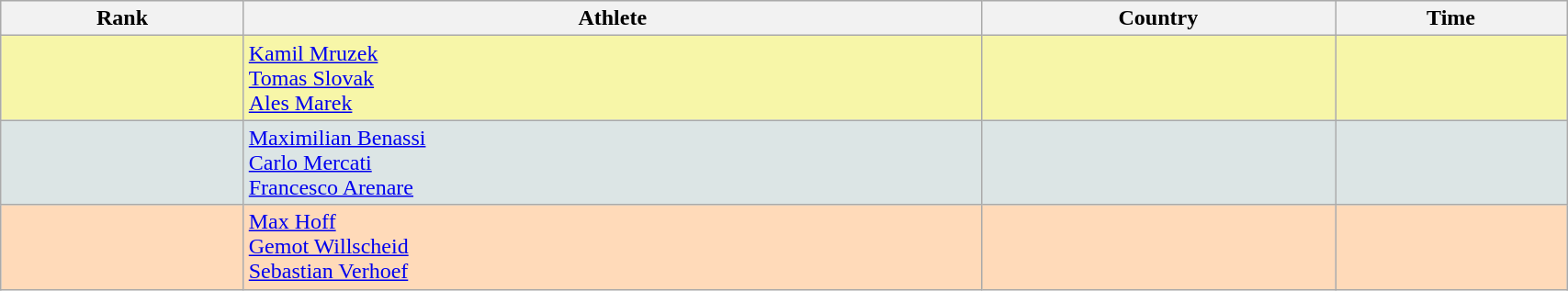<table class="wikitable" width=90% style="font-size:100%; text-align:left;">
<tr bgcolor="#EFEFEF">
<th>Rank</th>
<th>Athlete</th>
<th>Country</th>
<th>Time</th>
</tr>
<tr bgcolor="#F7F6A8">
<td align=center></td>
<td><a href='#'>Kamil Mruzek</a><br><a href='#'>Tomas Slovak</a><br><a href='#'>Ales Marek</a></td>
<td></td>
<td align="right"></td>
</tr>
<tr bgcolor="#DCE5E5">
<td align=center></td>
<td><a href='#'>Maximilian Benassi</a><br><a href='#'>Carlo Mercati</a><br><a href='#'>Francesco Arenare</a></td>
<td></td>
<td align="right"></td>
</tr>
<tr bgcolor="#FFDAB9">
<td align=center></td>
<td><a href='#'>Max Hoff</a><br><a href='#'>Gemot Willscheid</a><br><a href='#'>Sebastian Verhoef</a></td>
<td></td>
<td align="right"></td>
</tr>
</table>
